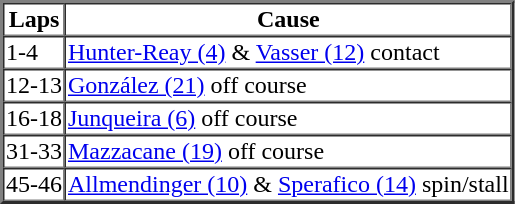<table border=2 cellspacing=0>
<tr>
<th>Laps</th>
<th>Cause</th>
</tr>
<tr>
<td>1-4</td>
<td><a href='#'>Hunter-Reay (4)</a> & <a href='#'>Vasser (12)</a> contact</td>
</tr>
<tr>
<td>12-13</td>
<td><a href='#'>González (21)</a> off course</td>
</tr>
<tr>
<td>16-18</td>
<td><a href='#'>Junqueira (6)</a> off course</td>
</tr>
<tr>
<td>31-33</td>
<td><a href='#'>Mazzacane (19)</a> off course</td>
</tr>
<tr>
<td>45-46</td>
<td><a href='#'>Allmendinger (10)</a> & <a href='#'>Sperafico (14)</a> spin/stall</td>
</tr>
</table>
